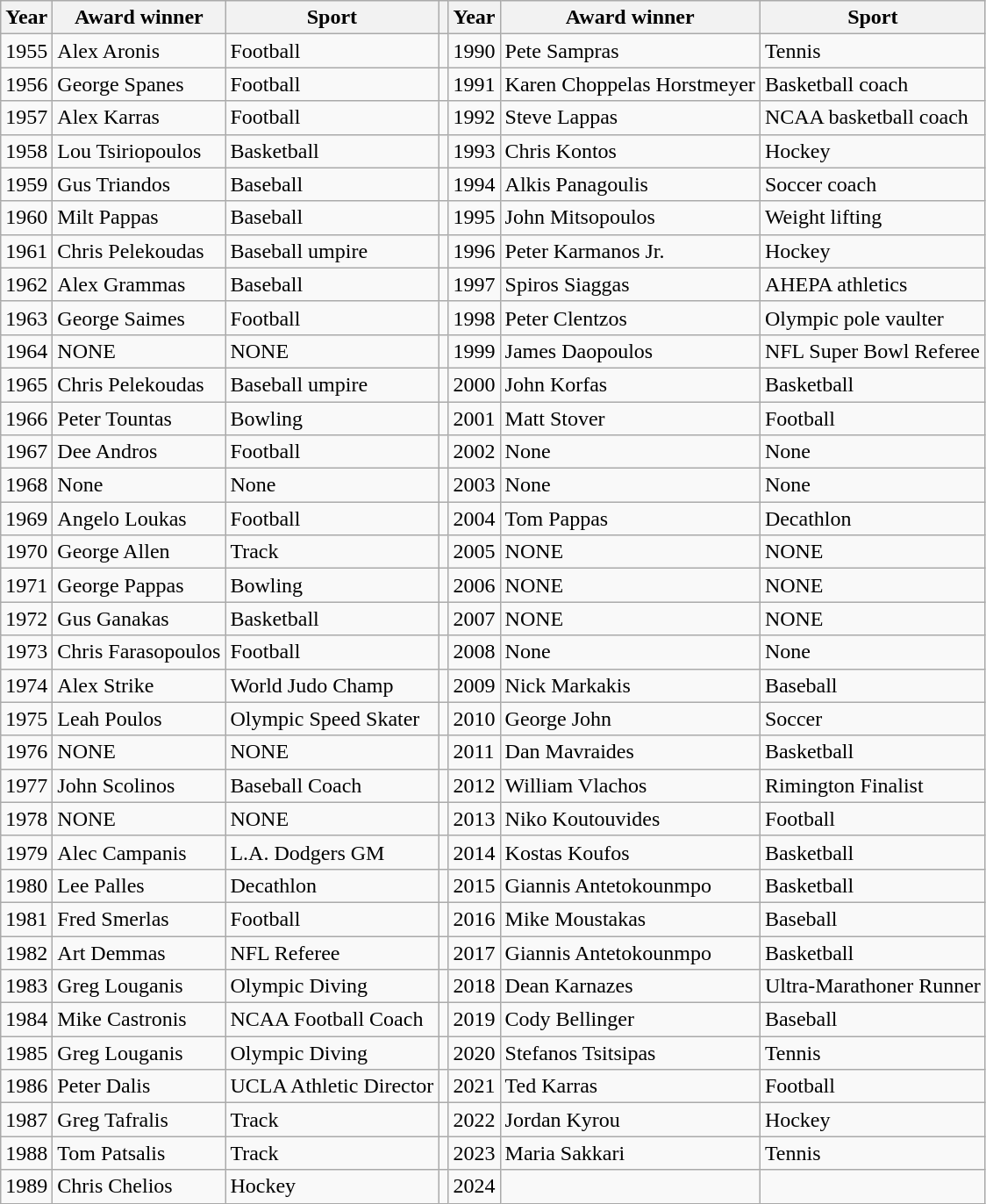<table class="wikitable">
<tr>
<th>Year</th>
<th>Award winner</th>
<th>Sport</th>
<th></th>
<th>Year</th>
<th>Award winner</th>
<th>Sport</th>
</tr>
<tr>
<td>1955</td>
<td>Alex Aronis</td>
<td>Football</td>
<td></td>
<td>1990</td>
<td>Pete Sampras</td>
<td>Tennis</td>
</tr>
<tr>
<td>1956</td>
<td>George Spanes</td>
<td>Football</td>
<td></td>
<td>1991</td>
<td>Karen Choppelas Horstmeyer</td>
<td>Basketball coach</td>
</tr>
<tr>
<td>1957</td>
<td>Alex Karras</td>
<td>Football</td>
<td></td>
<td>1992</td>
<td>Steve Lappas</td>
<td>NCAA basketball coach</td>
</tr>
<tr>
<td>1958</td>
<td>Lou Tsiriopoulos</td>
<td>Basketball</td>
<td></td>
<td>1993</td>
<td>Chris Kontos</td>
<td>Hockey</td>
</tr>
<tr>
<td>1959</td>
<td>Gus Triandos</td>
<td>Baseball</td>
<td></td>
<td>1994</td>
<td>Alkis Panagoulis</td>
<td>Soccer coach</td>
</tr>
<tr>
<td>1960</td>
<td>Milt Pappas</td>
<td>Baseball</td>
<td></td>
<td>1995</td>
<td>John Mitsopoulos</td>
<td>Weight lifting</td>
</tr>
<tr>
<td>1961</td>
<td>Chris Pelekoudas</td>
<td>Baseball umpire</td>
<td></td>
<td>1996</td>
<td>Peter Karmanos Jr.</td>
<td>Hockey</td>
</tr>
<tr>
<td>1962</td>
<td>Alex Grammas</td>
<td>Baseball</td>
<td></td>
<td>1997</td>
<td>Spiros Siaggas</td>
<td>AHEPA athletics</td>
</tr>
<tr>
<td>1963</td>
<td>George Saimes</td>
<td>Football</td>
<td></td>
<td>1998</td>
<td>Peter Clentzos</td>
<td>Olympic pole vaulter</td>
</tr>
<tr>
<td>1964</td>
<td>NONE</td>
<td>NONE</td>
<td></td>
<td>1999</td>
<td>James Daopoulos</td>
<td>NFL Super Bowl Referee</td>
</tr>
<tr>
<td>1965</td>
<td>Chris Pelekoudas</td>
<td>Baseball umpire</td>
<td></td>
<td>2000</td>
<td>John Korfas</td>
<td>Basketball</td>
</tr>
<tr>
<td>1966</td>
<td>Peter Tountas</td>
<td>Bowling</td>
<td></td>
<td>2001</td>
<td>Matt Stover</td>
<td>Football</td>
</tr>
<tr>
<td>1967</td>
<td>Dee Andros</td>
<td>Football</td>
<td></td>
<td>2002</td>
<td>None</td>
<td>None</td>
</tr>
<tr>
<td>1968</td>
<td>None</td>
<td>None</td>
<td></td>
<td>2003</td>
<td>None</td>
<td>None</td>
</tr>
<tr>
<td>1969</td>
<td>Angelo Loukas</td>
<td>Football</td>
<td></td>
<td>2004</td>
<td>Tom Pappas</td>
<td>Decathlon</td>
</tr>
<tr>
<td>1970</td>
<td>George Allen</td>
<td>Track</td>
<td></td>
<td>2005</td>
<td>NONE</td>
<td>NONE</td>
</tr>
<tr>
<td>1971</td>
<td>George Pappas</td>
<td>Bowling</td>
<td></td>
<td>2006</td>
<td>NONE</td>
<td>NONE</td>
</tr>
<tr>
<td>1972</td>
<td>Gus Ganakas</td>
<td>Basketball</td>
<td></td>
<td>2007</td>
<td>NONE</td>
<td>NONE</td>
</tr>
<tr>
<td>1973</td>
<td>Chris Farasopoulos</td>
<td>Football</td>
<td></td>
<td>2008</td>
<td>None</td>
<td>None</td>
</tr>
<tr>
<td>1974</td>
<td>Alex Strike</td>
<td>World Judo Champ</td>
<td></td>
<td>2009</td>
<td>Nick Markakis</td>
<td>Baseball</td>
</tr>
<tr>
<td>1975</td>
<td>Leah Poulos</td>
<td>Olympic Speed Skater</td>
<td></td>
<td>2010</td>
<td>George John</td>
<td>Soccer</td>
</tr>
<tr>
<td>1976</td>
<td>NONE</td>
<td>NONE</td>
<td></td>
<td>2011</td>
<td>Dan Mavraides</td>
<td>Basketball</td>
</tr>
<tr>
<td>1977</td>
<td>John Scolinos</td>
<td>Baseball Coach</td>
<td></td>
<td>2012</td>
<td>William Vlachos</td>
<td>Rimington Finalist</td>
</tr>
<tr>
<td>1978</td>
<td>NONE</td>
<td>NONE</td>
<td></td>
<td>2013</td>
<td>Niko Koutouvides</td>
<td>Football</td>
</tr>
<tr>
<td>1979</td>
<td>Alec Campanis</td>
<td>L.A. Dodgers GM</td>
<td></td>
<td>2014</td>
<td>Kostas Koufos</td>
<td>Basketball</td>
</tr>
<tr>
<td>1980</td>
<td>Lee Palles</td>
<td>Decathlon</td>
<td></td>
<td>2015</td>
<td>Giannis Antetokounmpo</td>
<td>Basketball</td>
</tr>
<tr>
<td>1981</td>
<td>Fred Smerlas</td>
<td>Football</td>
<td></td>
<td>2016</td>
<td>Mike Moustakas</td>
<td>Baseball</td>
</tr>
<tr>
<td>1982</td>
<td>Art Demmas</td>
<td>NFL Referee</td>
<td></td>
<td>2017</td>
<td>Giannis Antetokounmpo</td>
<td>Basketball</td>
</tr>
<tr>
<td>1983</td>
<td>Greg Louganis</td>
<td>Olympic Diving</td>
<td></td>
<td>2018</td>
<td>Dean Karnazes</td>
<td>Ultra-Marathoner Runner</td>
</tr>
<tr>
<td>1984</td>
<td>Mike Castronis</td>
<td>NCAA Football Coach</td>
<td></td>
<td>2019</td>
<td>Cody Bellinger</td>
<td>Baseball</td>
</tr>
<tr>
<td>1985</td>
<td>Greg Louganis</td>
<td>Olympic Diving</td>
<td></td>
<td>2020</td>
<td>Stefanos Tsitsipas</td>
<td>Tennis</td>
</tr>
<tr>
<td>1986</td>
<td>Peter Dalis</td>
<td>UCLA Athletic Director</td>
<td></td>
<td>2021</td>
<td>Ted Karras</td>
<td>Football</td>
</tr>
<tr>
<td>1987</td>
<td>Greg Tafralis</td>
<td>Track</td>
<td></td>
<td>2022</td>
<td>Jordan Kyrou</td>
<td>Hockey</td>
</tr>
<tr>
<td>1988</td>
<td>Tom Patsalis</td>
<td>Track</td>
<td></td>
<td>2023</td>
<td>Maria Sakkari</td>
<td>Tennis</td>
</tr>
<tr>
<td>1989</td>
<td>Chris Chelios</td>
<td>Hockey</td>
<td></td>
<td>2024</td>
<td></td>
<td></td>
</tr>
</table>
